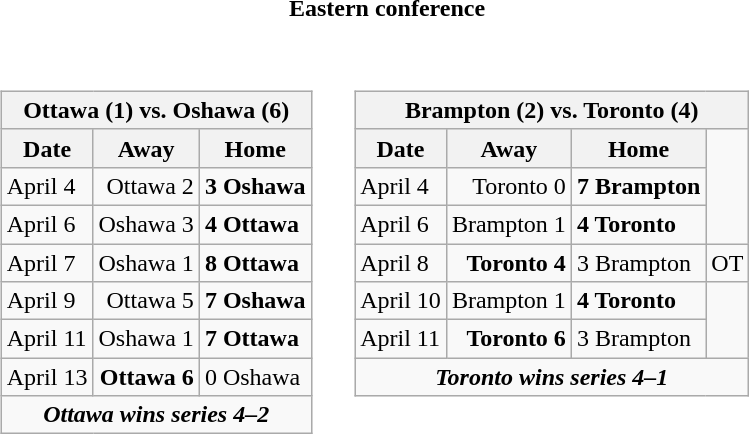<table cellspacing="10">
<tr>
<th colspan="2">Eastern conference</th>
</tr>
<tr>
<td valign="top"><br><table class="wikitable">
<tr>
<th bgcolor="#DDDDDD" colspan="4">Ottawa (1) vs. Oshawa (6)</th>
</tr>
<tr>
<th>Date</th>
<th>Away</th>
<th>Home</th>
</tr>
<tr>
<td>April 4</td>
<td align="right">Ottawa 2</td>
<td><strong>3 Oshawa</strong></td>
</tr>
<tr>
<td>April 6</td>
<td align="right">Oshawa 3</td>
<td><strong>4 Ottawa</strong></td>
</tr>
<tr>
<td>April 7</td>
<td align="right">Oshawa 1</td>
<td><strong>8 Ottawa</strong></td>
</tr>
<tr>
<td>April 9</td>
<td align="right">Ottawa 5</td>
<td><strong>7 Oshawa</strong></td>
</tr>
<tr>
<td>April 11</td>
<td align="right">Oshawa 1</td>
<td><strong>7 Ottawa</strong></td>
</tr>
<tr>
<td>April 13</td>
<td align="right"><strong>Ottawa 6</strong></td>
<td>0 Oshawa</td>
</tr>
<tr align="center">
<td colspan="4"><strong><em>Ottawa wins series 4–2</em></strong></td>
</tr>
</table>
</td>
<td valign="top"><br><table class="wikitable">
<tr>
<th bgcolor="#DDDDDD" colspan="4">Brampton (2) vs. Toronto (4)</th>
</tr>
<tr>
<th>Date</th>
<th>Away</th>
<th>Home</th>
</tr>
<tr>
<td>April 4</td>
<td align="right">Toronto 0</td>
<td><strong>7 Brampton</strong></td>
</tr>
<tr>
<td>April 6</td>
<td align="right">Brampton 1</td>
<td><strong>4 Toronto</strong></td>
</tr>
<tr>
<td>April 8</td>
<td align="right"><strong>Toronto 4</strong></td>
<td>3 Brampton</td>
<td>OT</td>
</tr>
<tr>
<td>April 10</td>
<td align="right">Brampton 1</td>
<td><strong>4 Toronto</strong></td>
</tr>
<tr>
<td>April 11</td>
<td align="right"><strong>Toronto 6</strong></td>
<td>3 Brampton</td>
</tr>
<tr align="center">
<td colspan="4"><strong><em>Toronto wins series 4–1</em></strong></td>
</tr>
</table>
</td>
</tr>
</table>
